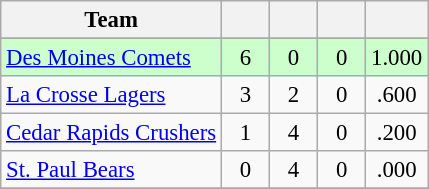<table class="wikitable" style="font-size:95%; text-align:center">
<tr>
<th>Team</th>
<th width="25"></th>
<th width="25"></th>
<th width="25"></th>
<th width="30"></th>
</tr>
<tr>
</tr>
<tr style="background:#cfc;">
<td style="text-align:left;"><a href='#'>Des Moines Comets</a></td>
<td>6</td>
<td>0</td>
<td>0</td>
<td>1.000</td>
</tr>
<tr>
<td style="text-align:left;"><a href='#'>La Crosse Lagers</a></td>
<td>3</td>
<td>2</td>
<td>0</td>
<td>.600</td>
</tr>
<tr>
<td style="text-align:left;"><a href='#'>Cedar Rapids Crushers</a></td>
<td>1</td>
<td>4</td>
<td>0</td>
<td>.200</td>
</tr>
<tr>
<td style="text-align:left;"><a href='#'>St. Paul Bears</a></td>
<td>0</td>
<td>4</td>
<td>0</td>
<td>.000</td>
</tr>
<tr>
</tr>
</table>
